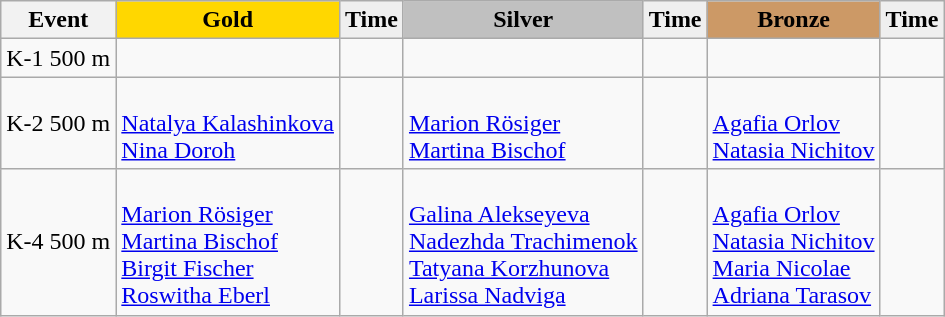<table class="wikitable">
<tr>
<th>Event</th>
<td align=center bgcolor="gold"><strong>Gold</strong></td>
<td align=center bgcolor="EFEFEF"><strong>Time</strong></td>
<td align=center bgcolor="silver"><strong>Silver</strong></td>
<td align=center bgcolor="EFEFEF"><strong>Time</strong></td>
<td align=center bgcolor="CC9966"><strong>Bronze</strong></td>
<td align=center bgcolor="EFEFEF"><strong>Time</strong></td>
</tr>
<tr>
<td>K-1 500 m</td>
<td></td>
<td></td>
<td></td>
<td></td>
<td></td>
<td></td>
</tr>
<tr>
<td>K-2 500 m</td>
<td><br><a href='#'>Natalya Kalashinkova</a><br><a href='#'>Nina Doroh</a></td>
<td></td>
<td><br><a href='#'>Marion Rösiger</a><br><a href='#'>Martina Bischof</a></td>
<td></td>
<td><br><a href='#'>Agafia Orlov</a><br><a href='#'>Natasia Nichitov</a></td>
<td></td>
</tr>
<tr>
<td>K-4 500 m</td>
<td><br><a href='#'>Marion Rösiger</a><br><a href='#'>Martina Bischof</a><br><a href='#'>Birgit Fischer</a><br><a href='#'>Roswitha Eberl</a></td>
<td></td>
<td><br><a href='#'>Galina Alekseyeva</a><br><a href='#'>Nadezhda Trachimenok</a><br><a href='#'>Tatyana Korzhunova</a><br><a href='#'>Larissa Nadviga</a></td>
<td></td>
<td><br><a href='#'>Agafia Orlov</a><br><a href='#'>Natasia Nichitov</a><br><a href='#'>Maria Nicolae</a><br><a href='#'>Adriana Tarasov</a></td>
<td></td>
</tr>
</table>
